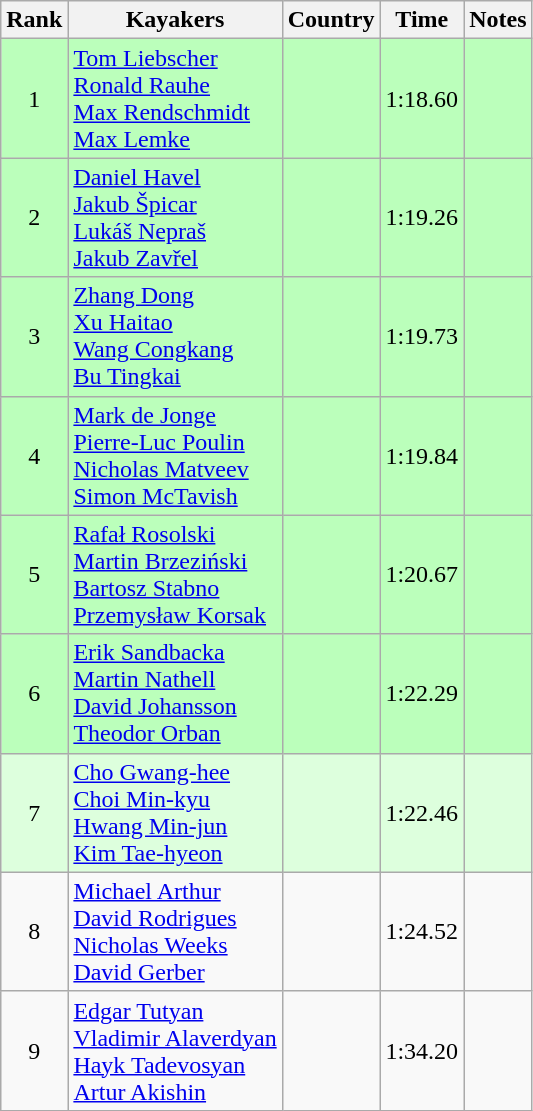<table class="wikitable" style="text-align:center">
<tr>
<th>Rank</th>
<th>Kayakers</th>
<th>Country</th>
<th>Time</th>
<th>Notes</th>
</tr>
<tr bgcolor=bbffbb>
<td>1</td>
<td align="left"><a href='#'>Tom Liebscher</a><br><a href='#'>Ronald Rauhe</a><br><a href='#'>Max Rendschmidt</a><br><a href='#'>Max Lemke</a></td>
<td align="left"></td>
<td>1:18.60</td>
<td></td>
</tr>
<tr bgcolor=bbffbb>
<td>2</td>
<td align="left"><a href='#'>Daniel Havel</a><br><a href='#'>Jakub Špicar</a><br><a href='#'>Lukáš Nepraš</a><br><a href='#'>Jakub Zavřel</a></td>
<td align="left"></td>
<td>1:19.26</td>
<td></td>
</tr>
<tr bgcolor=bbffbb>
<td>3</td>
<td align="left"><a href='#'>Zhang Dong</a><br><a href='#'>Xu Haitao</a><br><a href='#'>Wang Congkang</a><br><a href='#'>Bu Tingkai</a></td>
<td align="left"></td>
<td>1:19.73</td>
<td></td>
</tr>
<tr bgcolor=bbffbb>
<td>4</td>
<td align="left"><a href='#'>Mark de Jonge</a><br><a href='#'>Pierre-Luc Poulin</a><br><a href='#'>Nicholas Matveev</a><br><a href='#'>Simon McTavish</a></td>
<td align="left"></td>
<td>1:19.84</td>
<td></td>
</tr>
<tr bgcolor=bbffbb>
<td>5</td>
<td align="left"><a href='#'>Rafał Rosolski</a><br><a href='#'>Martin Brzeziński</a><br><a href='#'>Bartosz Stabno</a><br><a href='#'>Przemysław Korsak</a></td>
<td align="left"></td>
<td>1:20.67</td>
<td></td>
</tr>
<tr bgcolor=bbffbb>
<td>6</td>
<td align="left"><a href='#'>Erik Sandbacka</a><br><a href='#'>Martin Nathell</a><br><a href='#'>David Johansson</a><br><a href='#'>Theodor Orban</a></td>
<td align="left"></td>
<td>1:22.29</td>
<td></td>
</tr>
<tr bgcolor=ddffdd>
<td>7</td>
<td align="left"><a href='#'>Cho Gwang-hee</a><br><a href='#'>Choi Min-kyu</a><br><a href='#'>Hwang Min-jun</a><br><a href='#'>Kim Tae-hyeon</a></td>
<td align="left"></td>
<td>1:22.46</td>
<td></td>
</tr>
<tr>
<td>8</td>
<td align="left"><a href='#'>Michael Arthur</a><br><a href='#'>David Rodrigues</a><br><a href='#'>Nicholas Weeks</a><br><a href='#'>David Gerber</a></td>
<td align="left"></td>
<td>1:24.52</td>
<td></td>
</tr>
<tr>
<td>9</td>
<td align="left"><a href='#'>Edgar Tutyan</a><br><a href='#'>Vladimir Alaverdyan</a><br><a href='#'>Hayk Tadevosyan</a><br><a href='#'>Artur Akishin</a></td>
<td align="left"></td>
<td>1:34.20</td>
<td></td>
</tr>
</table>
